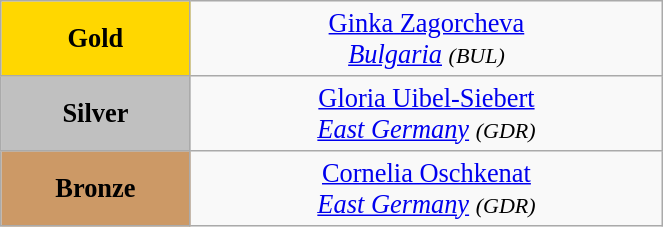<table class="wikitable" style=" text-align:center; font-size:110%;" width="35%">
<tr>
<td bgcolor="gold"><strong>Gold</strong></td>
<td> <a href='#'>Ginka Zagorcheva</a><br><em><a href='#'>Bulgaria</a> <small>(BUL)</small></em></td>
</tr>
<tr>
<td bgcolor="silver"><strong>Silver</strong></td>
<td> <a href='#'>Gloria Uibel-Siebert</a><br><em><a href='#'>East Germany</a> <small>(GDR)</small></em></td>
</tr>
<tr>
<td bgcolor="CC9966"><strong>Bronze</strong></td>
<td> <a href='#'>Cornelia Oschkenat</a><br><em><a href='#'>East Germany</a> <small>(GDR)</small></em></td>
</tr>
</table>
